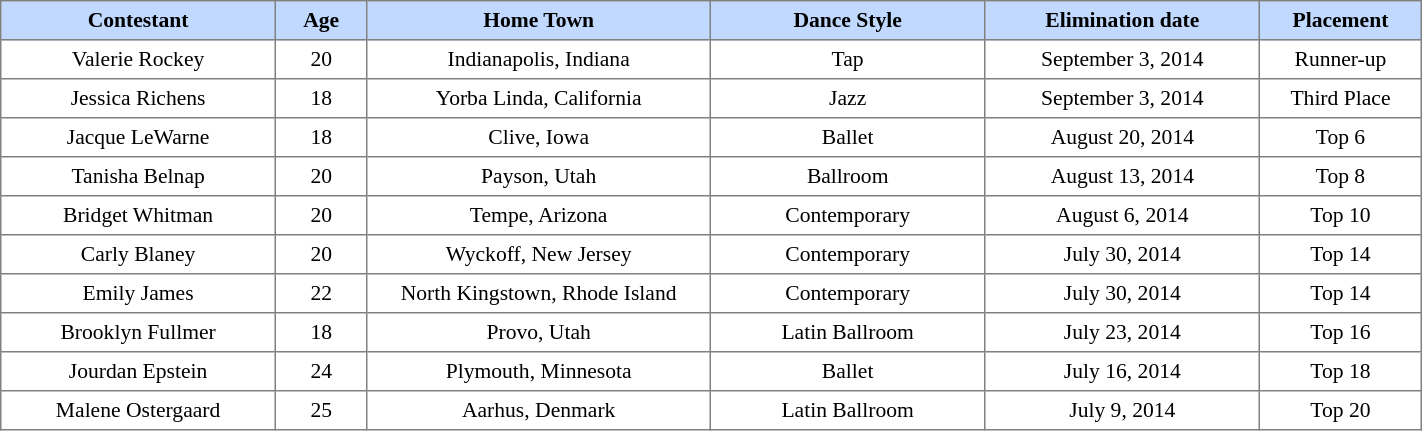<table border="1" cellpadding="4" cellspacing="0" style="text-align:center; font-size:90%; border-collapse:collapse; width:75%;">
<tr style="background:#C1D8FF;">
<th style="width:12%;">Contestant</th>
<th style="width:4%; text-align:center;">Age</th>
<th style="width:15%;">Home Town</th>
<th style="width:12%;">Dance Style</th>
<th style="width:12%;">Elimination date</th>
<th style="width:6%;">Placement</th>
</tr>
<tr>
<td>Valerie Rockey</td>
<td>20</td>
<td>Indianapolis, Indiana</td>
<td>Tap</td>
<td>September 3, 2014</td>
<td>Runner-up</td>
</tr>
<tr>
<td>Jessica Richens</td>
<td>18</td>
<td>Yorba Linda, California</td>
<td>Jazz</td>
<td>September 3, 2014</td>
<td>Third Place</td>
</tr>
<tr>
<td>Jacque LeWarne</td>
<td>18</td>
<td>Clive, Iowa</td>
<td>Ballet</td>
<td>August 20, 2014</td>
<td>Top 6</td>
</tr>
<tr>
<td>Tanisha Belnap</td>
<td>20</td>
<td>Payson, Utah</td>
<td>Ballroom</td>
<td>August 13, 2014</td>
<td>Top 8</td>
</tr>
<tr>
<td>Bridget Whitman</td>
<td>20</td>
<td>Tempe, Arizona</td>
<td>Contemporary</td>
<td>August 6, 2014</td>
<td>Top 10</td>
</tr>
<tr>
<td>Carly Blaney</td>
<td>20</td>
<td>Wyckoff, New Jersey</td>
<td>Contemporary</td>
<td>July 30, 2014</td>
<td>Top 14</td>
</tr>
<tr>
<td>Emily James</td>
<td>22</td>
<td>North Kingstown, Rhode Island</td>
<td>Contemporary</td>
<td>July 30, 2014</td>
<td>Top 14</td>
</tr>
<tr>
<td>Brooklyn Fullmer</td>
<td>18</td>
<td>Provo, Utah</td>
<td>Latin Ballroom</td>
<td>July 23, 2014</td>
<td>Top 16</td>
</tr>
<tr>
<td>Jourdan Epstein</td>
<td>24</td>
<td>Plymouth, Minnesota</td>
<td>Ballet</td>
<td>July 16, 2014</td>
<td>Top 18</td>
</tr>
<tr>
<td>Malene Ostergaard</td>
<td>25</td>
<td>Aarhus, Denmark</td>
<td>Latin Ballroom</td>
<td>July 9, 2014</td>
<td>Top 20</td>
</tr>
</table>
